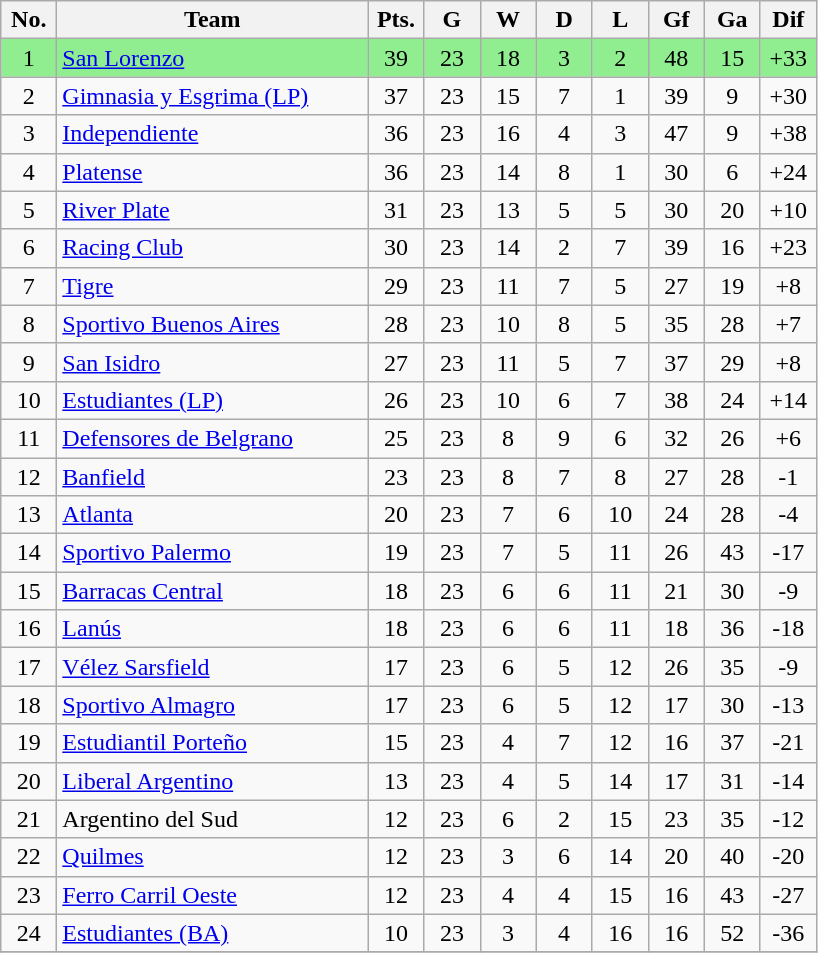<table class="wikitable" style="text-align:center">
<tr>
<th width=30px>No.</th>
<th width=200px>Team</th>
<th width=30px>Pts.</th>
<th width=30px>G</th>
<th width=30px>W</th>
<th width=30px>D</th>
<th width=30px>L</th>
<th width=30px>Gf</th>
<th width=30px>Ga</th>
<th width=30px>Dif</th>
</tr>
<tr bgcolor="lightgreen">
<td>1</td>
<td align="left"><a href='#'>San Lorenzo</a></td>
<td>39</td>
<td>23</td>
<td>18</td>
<td>3</td>
<td>2</td>
<td>48</td>
<td>15</td>
<td>+33</td>
</tr>
<tr>
<td>2</td>
<td align="left"><a href='#'>Gimnasia y Esgrima (LP)</a></td>
<td>37</td>
<td>23</td>
<td>15</td>
<td>7</td>
<td>1</td>
<td>39</td>
<td>9</td>
<td>+30</td>
</tr>
<tr>
<td>3</td>
<td align="left"><a href='#'>Independiente</a></td>
<td>36</td>
<td>23</td>
<td>16</td>
<td>4</td>
<td>3</td>
<td>47</td>
<td>9</td>
<td>+38</td>
</tr>
<tr>
<td>4</td>
<td align="left"><a href='#'>Platense</a></td>
<td>36</td>
<td>23</td>
<td>14</td>
<td>8</td>
<td>1</td>
<td>30</td>
<td>6</td>
<td>+24</td>
</tr>
<tr>
<td>5</td>
<td align="left"><a href='#'>River Plate</a></td>
<td>31</td>
<td>23</td>
<td>13</td>
<td>5</td>
<td>5</td>
<td>30</td>
<td>20</td>
<td>+10</td>
</tr>
<tr>
<td>6</td>
<td align="left"><a href='#'>Racing Club</a></td>
<td>30</td>
<td>23</td>
<td>14</td>
<td>2</td>
<td>7</td>
<td>39</td>
<td>16</td>
<td>+23</td>
</tr>
<tr>
<td>7</td>
<td align="left"><a href='#'>Tigre</a></td>
<td>29</td>
<td>23</td>
<td>11</td>
<td>7</td>
<td>5</td>
<td>27</td>
<td>19</td>
<td>+8</td>
</tr>
<tr>
<td>8</td>
<td align="left"><a href='#'>Sportivo Buenos Aires</a></td>
<td>28</td>
<td>23</td>
<td>10</td>
<td>8</td>
<td>5</td>
<td>35</td>
<td>28</td>
<td>+7</td>
</tr>
<tr>
<td>9</td>
<td align="left"><a href='#'>San Isidro</a></td>
<td>27</td>
<td>23</td>
<td>11</td>
<td>5</td>
<td>7</td>
<td>37</td>
<td>29</td>
<td>+8</td>
</tr>
<tr>
<td>10</td>
<td align="left"><a href='#'>Estudiantes (LP)</a></td>
<td>26</td>
<td>23</td>
<td>10</td>
<td>6</td>
<td>7</td>
<td>38</td>
<td>24</td>
<td>+14</td>
</tr>
<tr>
<td>11</td>
<td align="left"><a href='#'>Defensores de Belgrano</a></td>
<td>25</td>
<td>23</td>
<td>8</td>
<td>9</td>
<td>6</td>
<td>32</td>
<td>26</td>
<td>+6</td>
</tr>
<tr>
<td>12</td>
<td align="left"><a href='#'>Banfield</a></td>
<td>23</td>
<td>23</td>
<td>8</td>
<td>7</td>
<td>8</td>
<td>27</td>
<td>28</td>
<td>-1</td>
</tr>
<tr>
<td>13</td>
<td align="left"><a href='#'>Atlanta</a></td>
<td>20</td>
<td>23</td>
<td>7</td>
<td>6</td>
<td>10</td>
<td>24</td>
<td>28</td>
<td>-4</td>
</tr>
<tr>
<td>14</td>
<td align="left"><a href='#'>Sportivo Palermo</a></td>
<td>19</td>
<td>23</td>
<td>7</td>
<td>5</td>
<td>11</td>
<td>26</td>
<td>43</td>
<td>-17</td>
</tr>
<tr>
<td>15</td>
<td align="left"><a href='#'>Barracas Central</a></td>
<td>18</td>
<td>23</td>
<td>6</td>
<td>6</td>
<td>11</td>
<td>21</td>
<td>30</td>
<td>-9</td>
</tr>
<tr>
<td>16</td>
<td align="left"><a href='#'>Lanús</a></td>
<td>18</td>
<td>23</td>
<td>6</td>
<td>6</td>
<td>11</td>
<td>18</td>
<td>36</td>
<td>-18</td>
</tr>
<tr>
<td>17</td>
<td align="left"><a href='#'>Vélez Sarsfield</a></td>
<td>17</td>
<td>23</td>
<td>6</td>
<td>5</td>
<td>12</td>
<td>26</td>
<td>35</td>
<td>-9</td>
</tr>
<tr>
<td>18</td>
<td align="left"><a href='#'>Sportivo Almagro</a></td>
<td>17</td>
<td>23</td>
<td>6</td>
<td>5</td>
<td>12</td>
<td>17</td>
<td>30</td>
<td>-13</td>
</tr>
<tr>
<td>19</td>
<td align="left"><a href='#'>Estudiantil Porteño</a></td>
<td>15</td>
<td>23</td>
<td>4</td>
<td>7</td>
<td>12</td>
<td>16</td>
<td>37</td>
<td>-21</td>
</tr>
<tr>
<td>20</td>
<td align="left"><a href='#'>Liberal Argentino</a></td>
<td>13</td>
<td>23</td>
<td>4</td>
<td>5</td>
<td>14</td>
<td>17</td>
<td>31</td>
<td>-14</td>
</tr>
<tr>
<td>21</td>
<td align="left">Argentino del Sud</td>
<td>12</td>
<td>23</td>
<td>6</td>
<td>2</td>
<td>15</td>
<td>23</td>
<td>35</td>
<td>-12</td>
</tr>
<tr>
<td>22</td>
<td align="left"><a href='#'>Quilmes</a></td>
<td>12</td>
<td>23</td>
<td>3</td>
<td>6</td>
<td>14</td>
<td>20</td>
<td>40</td>
<td>-20</td>
</tr>
<tr>
<td>23</td>
<td align="left"><a href='#'>Ferro Carril Oeste</a></td>
<td>12</td>
<td>23</td>
<td>4</td>
<td>4</td>
<td>15</td>
<td>16</td>
<td>43</td>
<td>-27</td>
</tr>
<tr>
<td>24</td>
<td align="left"><a href='#'>Estudiantes (BA)</a></td>
<td>10</td>
<td>23</td>
<td>3</td>
<td>4</td>
<td>16</td>
<td>16</td>
<td>52</td>
<td>-36</td>
</tr>
<tr>
</tr>
</table>
